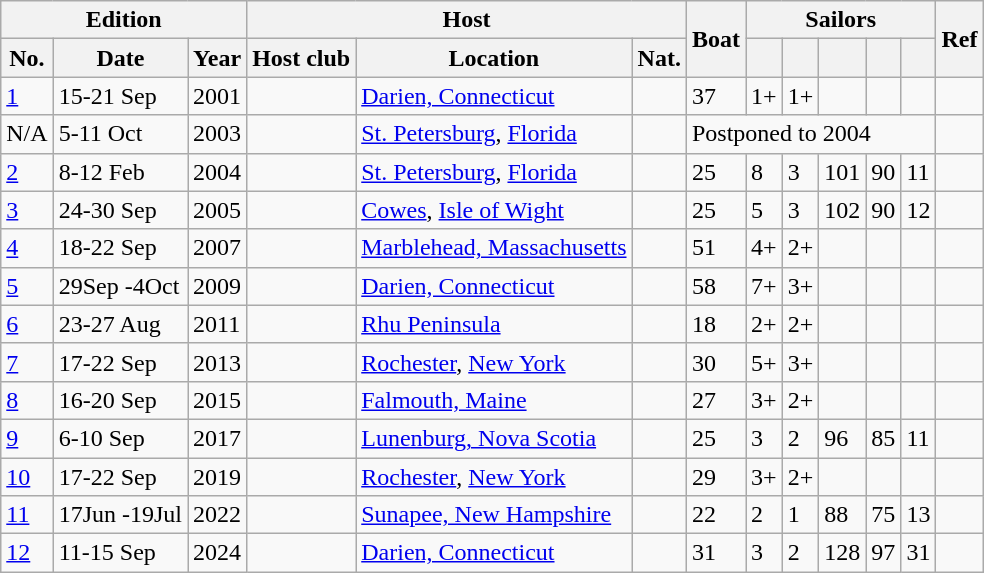<table class="wikitable sortable">
<tr>
<th colspan=3>Edition</th>
<th colspan=3>Host</th>
<th rowspan=2>Boat</th>
<th colspan=5>Sailors</th>
<th rowspan=2>Ref</th>
</tr>
<tr>
<th>No.</th>
<th>Date</th>
<th>Year</th>
<th>Host club</th>
<th>Location</th>
<th>Nat.</th>
<th></th>
<th></th>
<th></th>
<th></th>
<th></th>
</tr>
<tr>
<td><a href='#'>1</a></td>
<td>15-21 Sep</td>
<td>2001</td>
<td></td>
<td><a href='#'>Darien, Connecticut</a></td>
<td></td>
<td>37</td>
<td>1+</td>
<td>1+</td>
<td></td>
<td></td>
<td></td>
<td></td>
</tr>
<tr>
<td>N/A</td>
<td>5-11 Oct</td>
<td>2003</td>
<td></td>
<td><a href='#'>St. Petersburg</a>, <a href='#'>Florida</a></td>
<td></td>
<td colspan=6>Postponed to 2004</td>
<td></td>
</tr>
<tr>
<td><a href='#'>2</a></td>
<td>8-12 Feb</td>
<td>2004</td>
<td></td>
<td><a href='#'>St. Petersburg</a>, <a href='#'>Florida</a></td>
<td></td>
<td>25</td>
<td>8</td>
<td>3</td>
<td>101</td>
<td>90</td>
<td>11</td>
<td></td>
</tr>
<tr>
<td><a href='#'>3</a></td>
<td>24-30 Sep</td>
<td>2005</td>
<td></td>
<td><a href='#'>Cowes</a>, <a href='#'>Isle of Wight</a></td>
<td></td>
<td>25</td>
<td>5</td>
<td>3</td>
<td>102</td>
<td>90</td>
<td>12</td>
<td></td>
</tr>
<tr>
<td><a href='#'>4</a></td>
<td>18-22 Sep</td>
<td>2007</td>
<td></td>
<td><a href='#'>Marblehead, Massachusetts</a></td>
<td></td>
<td>51</td>
<td>4+</td>
<td>2+</td>
<td></td>
<td></td>
<td></td>
<td></td>
</tr>
<tr>
<td><a href='#'>5</a></td>
<td>29Sep -4Oct</td>
<td>2009</td>
<td></td>
<td><a href='#'>Darien, Connecticut</a></td>
<td></td>
<td>58</td>
<td>7+</td>
<td>3+</td>
<td></td>
<td></td>
<td></td>
<td></td>
</tr>
<tr>
<td><a href='#'>6</a></td>
<td>23-27 Aug</td>
<td>2011</td>
<td></td>
<td><a href='#'>Rhu Peninsula</a></td>
<td></td>
<td>18</td>
<td>2+</td>
<td>2+</td>
<td></td>
<td></td>
<td></td>
<td></td>
</tr>
<tr>
<td><a href='#'>7</a></td>
<td>17-22 Sep</td>
<td>2013</td>
<td></td>
<td><a href='#'>Rochester</a>, <a href='#'>New York</a></td>
<td></td>
<td>30</td>
<td>5+</td>
<td>3+</td>
<td></td>
<td></td>
<td></td>
<td></td>
</tr>
<tr>
<td><a href='#'>8</a></td>
<td>16-20 Sep</td>
<td>2015</td>
<td></td>
<td><a href='#'>Falmouth, Maine</a></td>
<td></td>
<td>27</td>
<td>3+</td>
<td>2+</td>
<td></td>
<td></td>
<td></td>
<td></td>
</tr>
<tr>
<td><a href='#'>9</a></td>
<td>6-10 Sep</td>
<td>2017</td>
<td></td>
<td><a href='#'>Lunenburg, Nova Scotia</a></td>
<td></td>
<td>25</td>
<td>3</td>
<td>2</td>
<td>96</td>
<td>85</td>
<td>11</td>
<td></td>
</tr>
<tr>
<td><a href='#'>10</a></td>
<td>17-22 Sep</td>
<td>2019</td>
<td></td>
<td><a href='#'>Rochester</a>, <a href='#'>New York</a></td>
<td></td>
<td>29</td>
<td>3+</td>
<td>2+</td>
<td></td>
<td></td>
<td></td>
<td></td>
</tr>
<tr>
<td><a href='#'>11</a></td>
<td>17Jun -19Jul</td>
<td>2022</td>
<td></td>
<td><a href='#'>Sunapee, New Hampshire</a></td>
<td></td>
<td>22</td>
<td>2</td>
<td>1</td>
<td>88</td>
<td>75</td>
<td>13</td>
<td></td>
</tr>
<tr>
<td><a href='#'>12</a></td>
<td>11-15 Sep</td>
<td>2024</td>
<td></td>
<td><a href='#'>Darien, Connecticut</a></td>
<td></td>
<td>31</td>
<td>3</td>
<td>2</td>
<td>128</td>
<td>97</td>
<td>31</td>
<td></td>
</tr>
</table>
